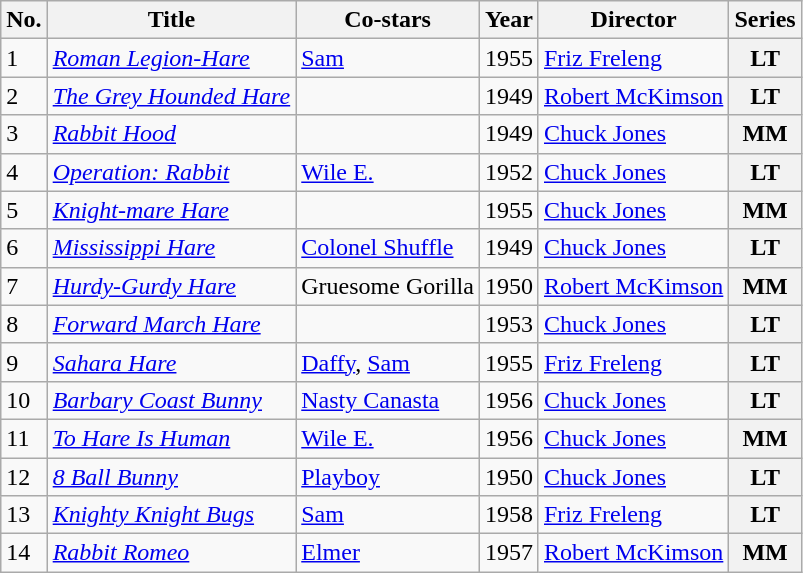<table class="wikitable sortable">
<tr>
<th>No.</th>
<th>Title</th>
<th>Co-stars</th>
<th>Year</th>
<th>Director</th>
<th>Series</th>
</tr>
<tr>
<td>1</td>
<td><em><a href='#'>Roman Legion-Hare</a></em></td>
<td><a href='#'>Sam</a></td>
<td>1955</td>
<td><a href='#'>Friz Freleng</a></td>
<th>LT</th>
</tr>
<tr>
<td>2</td>
<td><em><a href='#'>The Grey Hounded Hare</a></em></td>
<td></td>
<td>1949</td>
<td><a href='#'>Robert McKimson</a></td>
<th>LT</th>
</tr>
<tr>
<td>3</td>
<td><em><a href='#'>Rabbit Hood</a></em></td>
<td></td>
<td>1949</td>
<td><a href='#'>Chuck Jones</a></td>
<th>MM</th>
</tr>
<tr>
<td>4</td>
<td><em><a href='#'>Operation: Rabbit</a></em></td>
<td><a href='#'>Wile E.</a></td>
<td>1952</td>
<td><a href='#'>Chuck Jones</a></td>
<th>LT</th>
</tr>
<tr>
<td>5</td>
<td><em><a href='#'>Knight-mare Hare</a></em></td>
<td></td>
<td>1955</td>
<td><a href='#'>Chuck Jones</a></td>
<th>MM</th>
</tr>
<tr>
<td>6</td>
<td><em><a href='#'>Mississippi Hare</a></em></td>
<td><a href='#'>Colonel Shuffle</a></td>
<td>1949</td>
<td><a href='#'>Chuck Jones</a></td>
<th>LT</th>
</tr>
<tr>
<td>7</td>
<td><em><a href='#'>Hurdy-Gurdy Hare</a></em></td>
<td>Gruesome Gorilla</td>
<td>1950</td>
<td><a href='#'>Robert McKimson</a></td>
<th>MM</th>
</tr>
<tr>
<td>8</td>
<td><em><a href='#'>Forward March Hare</a></em></td>
<td></td>
<td>1953</td>
<td><a href='#'>Chuck Jones</a></td>
<th>LT</th>
</tr>
<tr>
<td>9</td>
<td><em><a href='#'>Sahara Hare</a></em></td>
<td><a href='#'>Daffy</a>, <a href='#'>Sam</a></td>
<td>1955</td>
<td><a href='#'>Friz Freleng</a></td>
<th>LT</th>
</tr>
<tr>
<td>10</td>
<td><em><a href='#'>Barbary Coast Bunny</a></em></td>
<td><a href='#'>Nasty Canasta</a></td>
<td>1956</td>
<td><a href='#'>Chuck Jones</a></td>
<th>LT</th>
</tr>
<tr>
<td>11</td>
<td><em><a href='#'>To Hare Is Human</a></em></td>
<td><a href='#'>Wile E.</a></td>
<td>1956</td>
<td><a href='#'>Chuck Jones</a></td>
<th>MM</th>
</tr>
<tr>
<td>12</td>
<td><em><a href='#'>8 Ball Bunny</a></em></td>
<td><a href='#'>Playboy</a></td>
<td>1950</td>
<td><a href='#'>Chuck Jones</a></td>
<th>LT</th>
</tr>
<tr>
<td>13</td>
<td><em><a href='#'>Knighty Knight Bugs</a></em></td>
<td><a href='#'>Sam</a></td>
<td>1958</td>
<td><a href='#'>Friz Freleng</a></td>
<th>LT</th>
</tr>
<tr>
<td>14</td>
<td><em><a href='#'>Rabbit Romeo</a></em></td>
<td><a href='#'>Elmer</a></td>
<td>1957</td>
<td><a href='#'>Robert McKimson</a></td>
<th>MM</th>
</tr>
</table>
